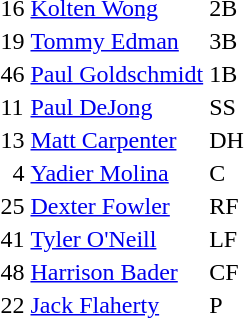<table>
<tr>
<td>16</td>
<td><a href='#'>Kolten Wong</a></td>
<td>2B</td>
</tr>
<tr>
<td>19</td>
<td><a href='#'>Tommy Edman</a></td>
<td>3B</td>
</tr>
<tr>
<td>46</td>
<td><a href='#'>Paul Goldschmidt</a></td>
<td>1B</td>
</tr>
<tr>
<td>11</td>
<td><a href='#'>Paul DeJong</a></td>
<td>SS</td>
</tr>
<tr>
<td>13</td>
<td><a href='#'>Matt Carpenter</a></td>
<td>DH</td>
</tr>
<tr>
<td>  4</td>
<td><a href='#'>Yadier Molina</a></td>
<td>C</td>
</tr>
<tr>
<td>25</td>
<td><a href='#'>Dexter Fowler</a></td>
<td>RF</td>
</tr>
<tr>
<td>41</td>
<td><a href='#'>Tyler O'Neill</a></td>
<td>LF</td>
</tr>
<tr>
<td>48</td>
<td><a href='#'>Harrison Bader</a></td>
<td>CF</td>
</tr>
<tr>
<td>22</td>
<td><a href='#'>Jack Flaherty</a></td>
<td>P</td>
</tr>
</table>
